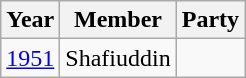<table class="wikitable sortable">
<tr>
<th>Year</th>
<th>Member</th>
<th colspan="2">Party</th>
</tr>
<tr>
<td><a href='#'>1951</a></td>
<td>Shafiuddin</td>
<td></td>
</tr>
</table>
